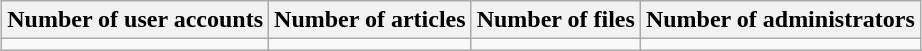<table class="wikitable" style="margin:1em auto; text-align:center">
<tr>
<th>Number of user accounts</th>
<th>Number of articles</th>
<th>Number of files</th>
<th>Number of administrators</th>
</tr>
<tr>
<td></td>
<td></td>
<td></td>
<td></td>
</tr>
</table>
